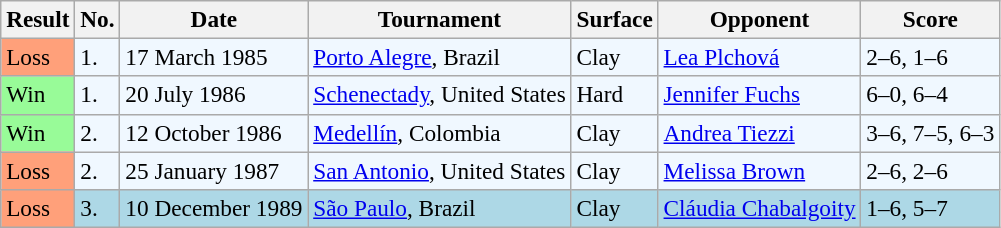<table class="sortable wikitable" style=font-size:97%>
<tr>
<th>Result</th>
<th>No.</th>
<th>Date</th>
<th>Tournament</th>
<th>Surface</th>
<th>Opponent</th>
<th>Score</th>
</tr>
<tr bgcolor="#f0f8ff">
<td style="background:#ffa07a;">Loss</td>
<td>1.</td>
<td>17 March 1985</td>
<td><a href='#'>Porto Alegre</a>, Brazil</td>
<td>Clay</td>
<td> <a href='#'>Lea Plchová</a></td>
<td>2–6, 1–6</td>
</tr>
<tr bgcolor="#f0f8ff">
<td style="background:#98fb98;">Win</td>
<td>1.</td>
<td>20 July 1986</td>
<td><a href='#'>Schenectady</a>, United States</td>
<td>Hard</td>
<td> <a href='#'>Jennifer Fuchs</a></td>
<td>6–0, 6–4</td>
</tr>
<tr style="background:#f0f8ff;">
<td style="background:#98fb98;">Win</td>
<td>2.</td>
<td>12 October 1986</td>
<td><a href='#'>Medellín</a>, Colombia</td>
<td>Clay</td>
<td> <a href='#'>Andrea Tiezzi</a></td>
<td>3–6, 7–5, 6–3</td>
</tr>
<tr bgcolor="#f0f8ff">
<td style="background:#ffa07a;">Loss</td>
<td>2.</td>
<td>25 January 1987</td>
<td><a href='#'>San Antonio</a>, United States</td>
<td>Clay</td>
<td> <a href='#'>Melissa Brown</a></td>
<td>2–6, 2–6</td>
</tr>
<tr style="background:lightblue;">
<td style="background:#ffa07a;">Loss</td>
<td>3.</td>
<td>10 December 1989</td>
<td><a href='#'>São Paulo</a>, Brazil</td>
<td>Clay</td>
<td> <a href='#'>Cláudia Chabalgoity</a></td>
<td>1–6, 5–7</td>
</tr>
</table>
